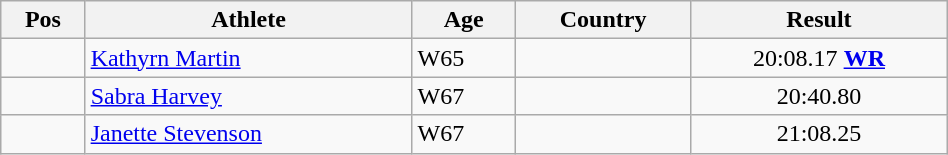<table class="wikitable"  style="text-align:center; width:50%;">
<tr>
<th>Pos</th>
<th>Athlete</th>
<th>Age</th>
<th>Country</th>
<th>Result</th>
</tr>
<tr>
<td align=center></td>
<td align=left><a href='#'>Kathyrn Martin</a></td>
<td align=left>W65</td>
<td align=left></td>
<td>20:08.17  <strong><a href='#'>WR</a></strong></td>
</tr>
<tr>
<td align=center></td>
<td align=left><a href='#'>Sabra Harvey</a></td>
<td align=left>W67</td>
<td align=left></td>
<td>20:40.80</td>
</tr>
<tr>
<td align=center></td>
<td align=left><a href='#'>Janette Stevenson</a></td>
<td align=left>W67</td>
<td align=left></td>
<td>21:08.25</td>
</tr>
</table>
